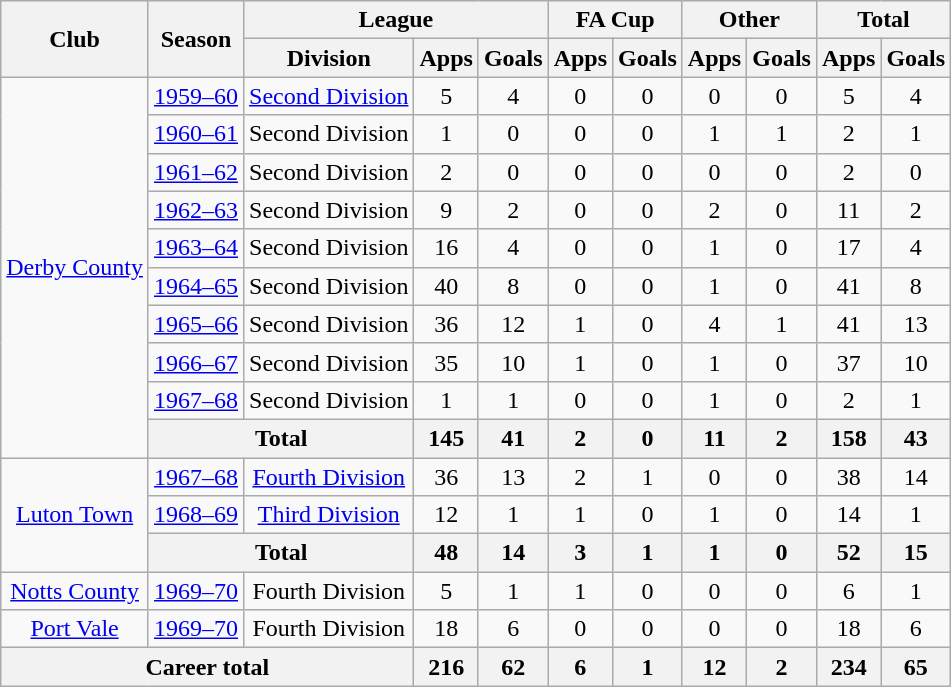<table class="wikitable" style="text-align: center;">
<tr>
<th rowspan="2">Club</th>
<th rowspan="2">Season</th>
<th colspan="3">League</th>
<th colspan="2">FA Cup</th>
<th colspan="2">Other</th>
<th colspan="2">Total</th>
</tr>
<tr>
<th>Division</th>
<th>Apps</th>
<th>Goals</th>
<th>Apps</th>
<th>Goals</th>
<th>Apps</th>
<th>Goals</th>
<th>Apps</th>
<th>Goals</th>
</tr>
<tr>
<td rowspan="10"><a href='#'>Derby County</a></td>
<td><a href='#'>1959–60</a></td>
<td><a href='#'>Second Division</a></td>
<td>5</td>
<td>4</td>
<td>0</td>
<td>0</td>
<td>0</td>
<td>0</td>
<td>5</td>
<td>4</td>
</tr>
<tr>
<td><a href='#'>1960–61</a></td>
<td>Second Division</td>
<td>1</td>
<td>0</td>
<td>0</td>
<td>0</td>
<td>1</td>
<td>1</td>
<td>2</td>
<td>1</td>
</tr>
<tr>
<td><a href='#'>1961–62</a></td>
<td>Second Division</td>
<td>2</td>
<td>0</td>
<td>0</td>
<td>0</td>
<td>0</td>
<td>0</td>
<td>2</td>
<td>0</td>
</tr>
<tr>
<td><a href='#'>1962–63</a></td>
<td>Second Division</td>
<td>9</td>
<td>2</td>
<td>0</td>
<td>0</td>
<td>2</td>
<td>0</td>
<td>11</td>
<td>2</td>
</tr>
<tr>
<td><a href='#'>1963–64</a></td>
<td>Second Division</td>
<td>16</td>
<td>4</td>
<td>0</td>
<td>0</td>
<td>1</td>
<td>0</td>
<td>17</td>
<td>4</td>
</tr>
<tr>
<td><a href='#'>1964–65</a></td>
<td>Second Division</td>
<td>40</td>
<td>8</td>
<td>0</td>
<td>0</td>
<td>1</td>
<td>0</td>
<td>41</td>
<td>8</td>
</tr>
<tr>
<td><a href='#'>1965–66</a></td>
<td>Second Division</td>
<td>36</td>
<td>12</td>
<td>1</td>
<td>0</td>
<td>4</td>
<td>1</td>
<td>41</td>
<td>13</td>
</tr>
<tr>
<td><a href='#'>1966–67</a></td>
<td>Second Division</td>
<td>35</td>
<td>10</td>
<td>1</td>
<td>0</td>
<td>1</td>
<td>0</td>
<td>37</td>
<td>10</td>
</tr>
<tr>
<td><a href='#'>1967–68</a></td>
<td>Second Division</td>
<td>1</td>
<td>1</td>
<td>0</td>
<td>0</td>
<td>1</td>
<td>0</td>
<td>2</td>
<td>1</td>
</tr>
<tr>
<th colspan="2">Total</th>
<th>145</th>
<th>41</th>
<th>2</th>
<th>0</th>
<th>11</th>
<th>2</th>
<th>158</th>
<th>43</th>
</tr>
<tr>
<td rowspan="3"><a href='#'>Luton Town</a></td>
<td><a href='#'>1967–68</a></td>
<td><a href='#'>Fourth Division</a></td>
<td>36</td>
<td>13</td>
<td>2</td>
<td>1</td>
<td>0</td>
<td>0</td>
<td>38</td>
<td>14</td>
</tr>
<tr>
<td><a href='#'>1968–69</a></td>
<td><a href='#'>Third Division</a></td>
<td>12</td>
<td>1</td>
<td>1</td>
<td>0</td>
<td>1</td>
<td>0</td>
<td>14</td>
<td>1</td>
</tr>
<tr>
<th colspan="2">Total</th>
<th>48</th>
<th>14</th>
<th>3</th>
<th>1</th>
<th>1</th>
<th>0</th>
<th>52</th>
<th>15</th>
</tr>
<tr>
<td><a href='#'>Notts County</a></td>
<td><a href='#'>1969–70</a></td>
<td>Fourth Division</td>
<td>5</td>
<td>1</td>
<td>1</td>
<td>0</td>
<td>0</td>
<td>0</td>
<td>6</td>
<td>1</td>
</tr>
<tr>
<td><a href='#'>Port Vale</a></td>
<td><a href='#'>1969–70</a></td>
<td>Fourth Division</td>
<td>18</td>
<td>6</td>
<td>0</td>
<td>0</td>
<td>0</td>
<td>0</td>
<td>18</td>
<td>6</td>
</tr>
<tr>
<th colspan="3">Career total</th>
<th>216</th>
<th>62</th>
<th>6</th>
<th>1</th>
<th>12</th>
<th>2</th>
<th>234</th>
<th>65</th>
</tr>
</table>
